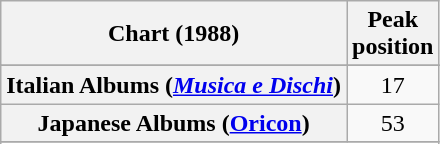<table class="wikitable sortable plainrowheaders">
<tr>
<th>Chart (1988)</th>
<th>Peak<br>position</th>
</tr>
<tr>
</tr>
<tr>
</tr>
<tr>
</tr>
<tr>
</tr>
<tr>
<th scope="row">Italian Albums (<em><a href='#'>Musica e Dischi</a></em>)</th>
<td align="center">17</td>
</tr>
<tr>
<th scope="row">Japanese Albums (<a href='#'>Oricon</a>)</th>
<td align="center">53</td>
</tr>
<tr>
</tr>
<tr>
</tr>
<tr>
</tr>
<tr>
</tr>
<tr>
</tr>
<tr>
</tr>
<tr>
</tr>
</table>
